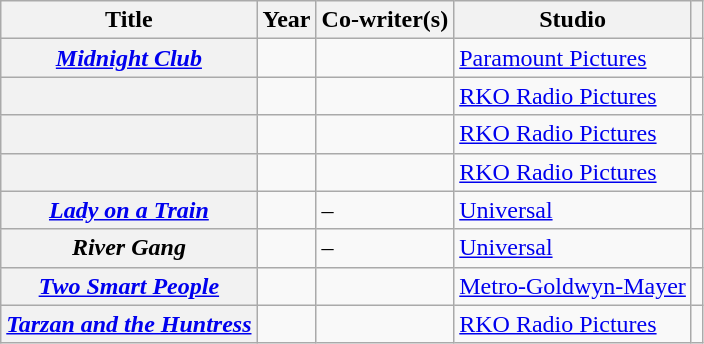<table class="wikitable plainrowheaders sortable" style="margin-right: 0;">
<tr>
<th scope="col">Title</th>
<th scope="col">Year</th>
<th scope="col">Co-writer(s)</th>
<th scope="col">Studio</th>
<th scope="col" class="unsortable"></th>
</tr>
<tr>
<th scope="row"><em><a href='#'>Midnight Club</a></em></th>
<td></td>
<td></td>
<td><a href='#'>Paramount Pictures</a></td>
<td style="text-align: center;"></td>
</tr>
<tr>
<th scope="row"></th>
<td></td>
<td></td>
<td><a href='#'>RKO Radio Pictures</a></td>
<td style="text-align: center;"></td>
</tr>
<tr>
<th scope="row"></th>
<td></td>
<td></td>
<td><a href='#'>RKO Radio Pictures</a></td>
<td style="text-align: center;"></td>
</tr>
<tr>
<th scope="row"></th>
<td></td>
<td></td>
<td><a href='#'>RKO Radio Pictures</a></td>
<td style="text-align: center;"></td>
</tr>
<tr>
<th scope="row"><em><a href='#'>Lady on a Train</a></em></th>
<td></td>
<td>–</td>
<td><a href='#'>Universal</a></td>
<td style="text-align: center;"></td>
</tr>
<tr>
<th scope="row"><em>River Gang</em></th>
<td></td>
<td>–</td>
<td><a href='#'>Universal</a></td>
<td style="text-align: center;"></td>
</tr>
<tr>
<th scope="row"><em><a href='#'>Two Smart People</a></em></th>
<td></td>
<td></td>
<td><a href='#'>Metro-Goldwyn-Mayer</a></td>
<td style="text-align: center;"></td>
</tr>
<tr>
<th scope="row"><em><a href='#'>Tarzan and the Huntress</a></em></th>
<td></td>
<td></td>
<td><a href='#'>RKO Radio Pictures</a></td>
<td style="text-align: center;"></td>
</tr>
</table>
